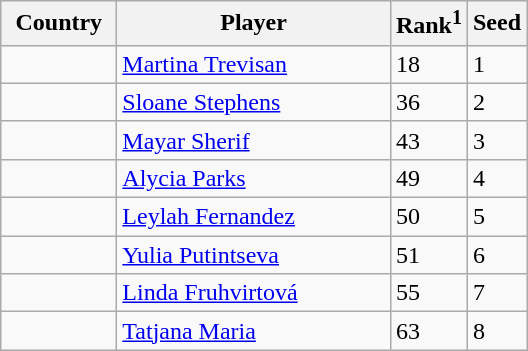<table class="sortable wikitable">
<tr>
<th width="70">Country</th>
<th width="175">Player</th>
<th>Rank<sup>1</sup></th>
<th>Seed</th>
</tr>
<tr>
<td></td>
<td><a href='#'>Martina Trevisan</a></td>
<td>18</td>
<td>1</td>
</tr>
<tr>
<td></td>
<td><a href='#'>Sloane Stephens</a></td>
<td>36</td>
<td>2</td>
</tr>
<tr>
<td></td>
<td><a href='#'>Mayar Sherif</a></td>
<td>43</td>
<td>3</td>
</tr>
<tr>
<td></td>
<td><a href='#'>Alycia Parks</a></td>
<td>49</td>
<td>4</td>
</tr>
<tr>
<td></td>
<td><a href='#'>Leylah Fernandez</a></td>
<td>50</td>
<td>5</td>
</tr>
<tr>
<td></td>
<td><a href='#'>Yulia Putintseva</a></td>
<td>51</td>
<td>6</td>
</tr>
<tr>
<td></td>
<td><a href='#'>Linda Fruhvirtová</a></td>
<td>55</td>
<td>7</td>
</tr>
<tr>
<td></td>
<td><a href='#'>Tatjana Maria</a></td>
<td>63</td>
<td>8</td>
</tr>
</table>
